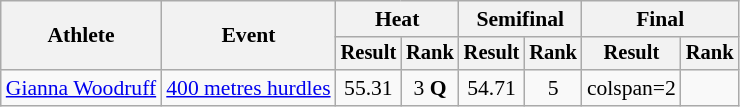<table class="wikitable" style="font-size:90%">
<tr>
<th rowspan="2">Athlete</th>
<th rowspan="2">Event</th>
<th colspan="2">Heat</th>
<th colspan="2">Semifinal</th>
<th colspan="2">Final</th>
</tr>
<tr style="font-size:95%">
<th>Result</th>
<th>Rank</th>
<th>Result</th>
<th>Rank</th>
<th>Result</th>
<th>Rank</th>
</tr>
<tr align=center>
<td align=left><a href='#'>Gianna Woodruff</a></td>
<td align=left><a href='#'>400 metres hurdles</a></td>
<td>55.31</td>
<td>3 <strong>Q</strong></td>
<td>54.71</td>
<td>5</td>
<td>colspan=2 </td>
</tr>
</table>
